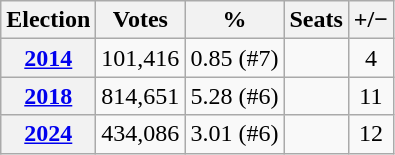<table class=wikitable style="text-align:center;">
<tr>
<th>Election</th>
<th>Votes</th>
<th>%</th>
<th>Seats</th>
<th>+/−</th>
</tr>
<tr>
<th><a href='#'>2014</a></th>
<td>101,416</td>
<td>0.85 (#7)</td>
<td></td>
<td> 4</td>
</tr>
<tr>
<th><a href='#'>2018</a></th>
<td>814,651</td>
<td>5.28 (#6)</td>
<td></td>
<td> 11</td>
</tr>
<tr>
<th><a href='#'>2024</a></th>
<td>434,086</td>
<td>3.01 (#6)</td>
<td></td>
<td> 12</td>
</tr>
</table>
